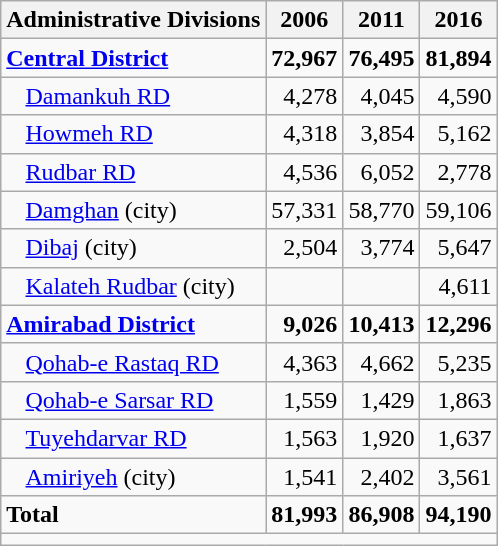<table class="wikitable">
<tr>
<th>Administrative Divisions</th>
<th>2006</th>
<th>2011</th>
<th>2016</th>
</tr>
<tr>
<td><strong><a href='#'>Central District</a></strong></td>
<td style="text-align: right;"><strong>72,967</strong></td>
<td style="text-align: right;"><strong>76,495</strong></td>
<td style="text-align: right;"><strong>81,894</strong></td>
</tr>
<tr>
<td style="padding-left: 1em;"><a href='#'>Damankuh RD</a></td>
<td style="text-align: right;">4,278</td>
<td style="text-align: right;">4,045</td>
<td style="text-align: right;">4,590</td>
</tr>
<tr>
<td style="padding-left: 1em;"><a href='#'>Howmeh RD</a></td>
<td style="text-align: right;">4,318</td>
<td style="text-align: right;">3,854</td>
<td style="text-align: right;">5,162</td>
</tr>
<tr>
<td style="padding-left: 1em;"><a href='#'>Rudbar RD</a></td>
<td style="text-align: right;">4,536</td>
<td style="text-align: right;">6,052</td>
<td style="text-align: right;">2,778</td>
</tr>
<tr>
<td style="padding-left: 1em;"><a href='#'>Damghan</a> (city)</td>
<td style="text-align: right;">57,331</td>
<td style="text-align: right;">58,770</td>
<td style="text-align: right;">59,106</td>
</tr>
<tr>
<td style="padding-left: 1em;"><a href='#'>Dibaj</a> (city)</td>
<td style="text-align: right;">2,504</td>
<td style="text-align: right;">3,774</td>
<td style="text-align: right;">5,647</td>
</tr>
<tr>
<td style="padding-left: 1em;"><a href='#'>Kalateh Rudbar</a> (city)</td>
<td style="text-align: right;"></td>
<td style="text-align: right;"></td>
<td style="text-align: right;">4,611</td>
</tr>
<tr>
<td><strong><a href='#'>Amirabad District</a></strong></td>
<td style="text-align: right;"><strong>9,026</strong></td>
<td style="text-align: right;"><strong>10,413</strong></td>
<td style="text-align: right;"><strong>12,296</strong></td>
</tr>
<tr>
<td style="padding-left: 1em;"><a href='#'>Qohab-e Rastaq RD</a></td>
<td style="text-align: right;">4,363</td>
<td style="text-align: right;">4,662</td>
<td style="text-align: right;">5,235</td>
</tr>
<tr>
<td style="padding-left: 1em;"><a href='#'>Qohab-e Sarsar RD</a></td>
<td style="text-align: right;">1,559</td>
<td style="text-align: right;">1,429</td>
<td style="text-align: right;">1,863</td>
</tr>
<tr>
<td style="padding-left: 1em;"><a href='#'>Tuyehdarvar RD</a></td>
<td style="text-align: right;">1,563</td>
<td style="text-align: right;">1,920</td>
<td style="text-align: right;">1,637</td>
</tr>
<tr>
<td style="padding-left: 1em;"><a href='#'>Amiriyeh</a> (city)</td>
<td style="text-align: right;">1,541</td>
<td style="text-align: right;">2,402</td>
<td style="text-align: right;">3,561</td>
</tr>
<tr>
<td><strong>Total</strong></td>
<td style="text-align: right;"><strong>81,993</strong></td>
<td style="text-align: right;"><strong>86,908</strong></td>
<td style="text-align: right;"><strong>94,190</strong></td>
</tr>
<tr>
<td colspan=4></td>
</tr>
</table>
